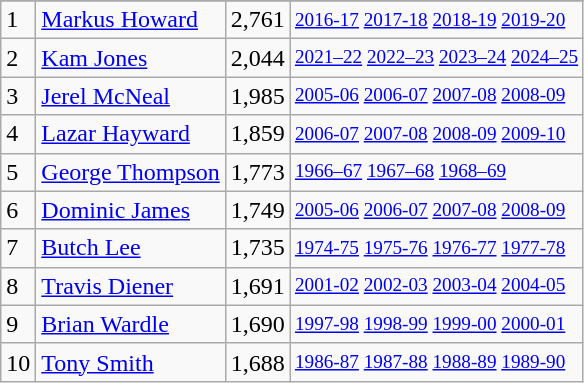<table class="wikitable">
<tr>
</tr>
<tr>
<td>1</td>
<td><a href='#'>Markus Howard</a></td>
<td>2,761</td>
<td style="font-size:80%;"><a href='#'>2016-17</a> <a href='#'>2017-18</a> <a href='#'>2018-19</a> <a href='#'>2019-20</a></td>
</tr>
<tr>
<td>2</td>
<td><a href='#'>Kam Jones</a></td>
<td>2,044</td>
<td style="font-size:80%;"><a href='#'>2021–22</a> <a href='#'>2022–23</a> <a href='#'>2023–24</a> <a href='#'>2024–25</a></td>
</tr>
<tr>
<td>3</td>
<td><a href='#'>Jerel McNeal</a></td>
<td>1,985</td>
<td style="font-size:80%;"><a href='#'>2005-06</a> <a href='#'>2006-07</a> <a href='#'>2007-08</a> <a href='#'>2008-09</a></td>
</tr>
<tr>
<td>4</td>
<td><a href='#'>Lazar Hayward</a></td>
<td>1,859</td>
<td style="font-size:80%;"><a href='#'>2006-07</a> <a href='#'>2007-08</a> <a href='#'>2008-09</a> <a href='#'>2009-10</a></td>
</tr>
<tr>
<td>5</td>
<td><a href='#'>George Thompson</a></td>
<td>1,773</td>
<td style="font-size:80%;"><a href='#'>1966–67</a> <a href='#'>1967–68</a> <a href='#'>1968–69</a></td>
</tr>
<tr>
<td>6</td>
<td><a href='#'>Dominic James</a></td>
<td>1,749</td>
<td style="font-size:80%;"><a href='#'>2005-06</a> <a href='#'>2006-07</a> <a href='#'>2007-08</a> <a href='#'>2008-09</a></td>
</tr>
<tr>
<td>7</td>
<td><a href='#'>Butch Lee</a></td>
<td>1,735</td>
<td style="font-size:80%;"><a href='#'>1974-75</a> <a href='#'>1975-76</a> <a href='#'>1976-77</a> <a href='#'>1977-78</a></td>
</tr>
<tr>
<td>8</td>
<td><a href='#'>Travis Diener</a></td>
<td>1,691</td>
<td style="font-size:80%;"><a href='#'>2001-02</a> <a href='#'>2002-03</a> <a href='#'>2003-04</a> <a href='#'>2004-05</a></td>
</tr>
<tr>
<td>9</td>
<td><a href='#'>Brian Wardle</a></td>
<td>1,690</td>
<td style="font-size:80%;"><a href='#'>1997-98</a> <a href='#'>1998-99</a> <a href='#'>1999-00</a> <a href='#'>2000-01</a></td>
</tr>
<tr>
<td>10</td>
<td><a href='#'>Tony Smith</a></td>
<td>1,688</td>
<td style="font-size:80%;"><a href='#'>1986-87</a> <a href='#'>1987-88</a> <a href='#'>1988-89</a> <a href='#'>1989-90</a></td>
</tr>
</table>
